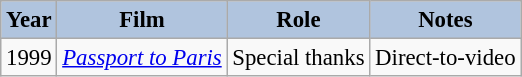<table class="wikitable" style="font-size:95%;">
<tr>
<th style="background:#B0C4DE;">Year</th>
<th style="background:#B0C4DE;">Film</th>
<th style="background:#B0C4DE;">Role</th>
<th style="background:#B0C4DE;">Notes</th>
</tr>
<tr>
<td>1999</td>
<td><em><a href='#'>Passport to Paris</a></em></td>
<td>Special thanks</td>
<td>Direct-to-video</td>
</tr>
</table>
